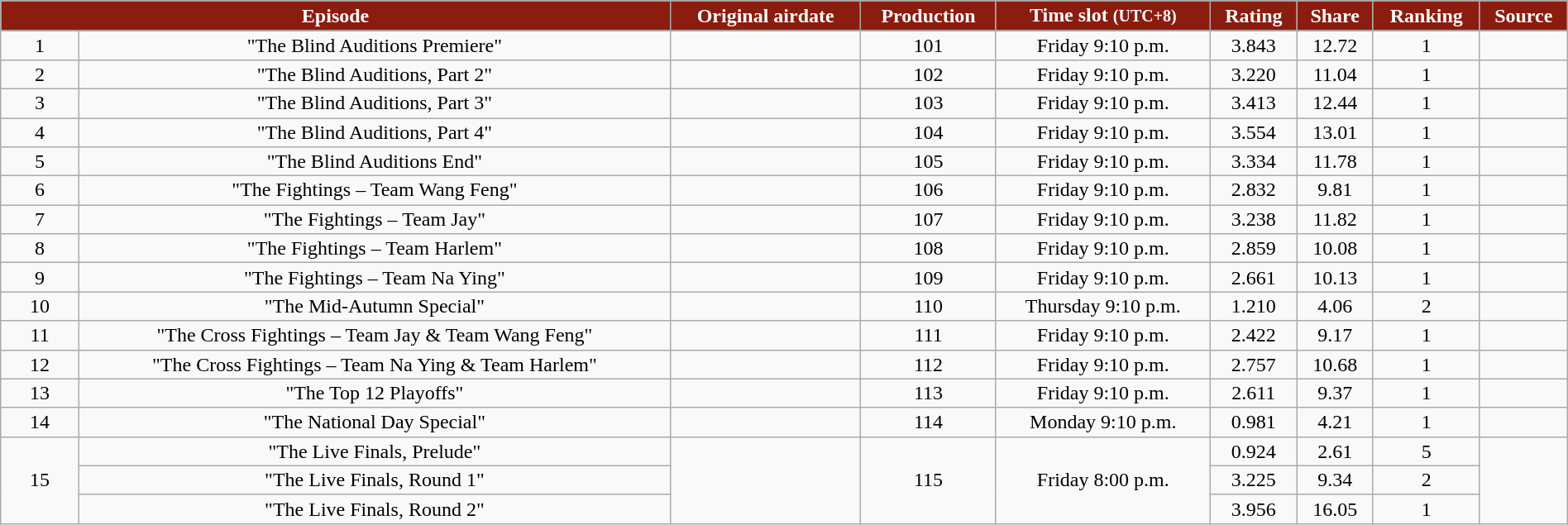<table class="wikitable" style="text-align:center; line-height:16px; width:100%;">
<tr>
<th style="background:#8b1c10; color:white;" colspan="2">Episode</th>
<th style="background:#8b1c10; color:white;">Original airdate</th>
<th style="background:#8b1c10; color:white;">Production</th>
<th style="background:#8b1c10; color:white;">Time slot <small>(UTC+8)</small></th>
<th style="background:#8b1c10; color:white;">Rating</th>
<th style="background:#8b1c10; color:white;">Share</th>
<th style="background:#8b1c10; color:white;">Ranking</th>
<th style="background:#8b1c10; color:white;">Source</th>
</tr>
<tr>
<td style="width:05%;">1</td>
<td>"The Blind Auditions Premiere"</td>
<td></td>
<td>101</td>
<td>Friday 9:10 p.m.</td>
<td>3.843</td>
<td>12.72</td>
<td>1</td>
<td></td>
</tr>
<tr>
<td style="width:05%;">2</td>
<td>"The Blind Auditions, Part 2"</td>
<td></td>
<td>102</td>
<td>Friday 9:10 p.m.</td>
<td>3.220</td>
<td>11.04</td>
<td>1</td>
<td></td>
</tr>
<tr>
<td style="width:05%;">3</td>
<td>"The Blind Auditions, Part 3"</td>
<td></td>
<td>103</td>
<td>Friday 9:10 p.m.</td>
<td>3.413</td>
<td>12.44</td>
<td>1</td>
<td></td>
</tr>
<tr>
<td style="width:05%;">4</td>
<td>"The Blind Auditions, Part 4"</td>
<td></td>
<td>104</td>
<td>Friday 9:10 p.m.</td>
<td>3.554</td>
<td>13.01</td>
<td>1</td>
<td></td>
</tr>
<tr>
<td style="width:05%;">5</td>
<td>"The Blind Auditions End"</td>
<td></td>
<td>105</td>
<td>Friday 9:10 p.m.</td>
<td>3.334</td>
<td>11.78</td>
<td>1</td>
<td></td>
</tr>
<tr>
<td style="width:05%;">6</td>
<td>"The Fightings – Team Wang Feng"</td>
<td></td>
<td>106</td>
<td>Friday 9:10 p.m.</td>
<td>2.832</td>
<td>9.81</td>
<td>1</td>
<td></td>
</tr>
<tr>
<td style="width:05%;">7</td>
<td>"The Fightings – Team Jay"</td>
<td></td>
<td>107</td>
<td>Friday 9:10 p.m.</td>
<td>3.238</td>
<td>11.82</td>
<td>1</td>
<td></td>
</tr>
<tr>
<td style="width:05%;">8</td>
<td>"The Fightings – Team Harlem"</td>
<td></td>
<td>108</td>
<td>Friday 9:10 p.m.</td>
<td>2.859</td>
<td>10.08</td>
<td>1</td>
<td></td>
</tr>
<tr>
<td style="width:05%;">9</td>
<td>"The Fightings – Team Na Ying"</td>
<td></td>
<td>109</td>
<td>Friday 9:10 p.m.</td>
<td>2.661</td>
<td>10.13</td>
<td>1</td>
<td></td>
</tr>
<tr>
<td style="width:05%;">10</td>
<td>"The Mid-Autumn Special"</td>
<td></td>
<td>110</td>
<td>Thursday 9:10 p.m.</td>
<td>1.210</td>
<td>4.06</td>
<td>2</td>
<td></td>
</tr>
<tr>
<td style="width:05%;">11</td>
<td>"The Cross Fightings – Team Jay & Team Wang Feng"</td>
<td></td>
<td>111</td>
<td>Friday 9:10 p.m.</td>
<td>2.422</td>
<td>9.17</td>
<td>1</td>
<td></td>
</tr>
<tr>
<td style="width:05%;">12</td>
<td>"The Cross Fightings – Team Na Ying & Team Harlem"</td>
<td></td>
<td>112</td>
<td>Friday 9:10 p.m.</td>
<td>2.757</td>
<td>10.68</td>
<td>1</td>
<td></td>
</tr>
<tr>
<td style="width:05%;">13</td>
<td>"The Top 12 Playoffs"</td>
<td></td>
<td>113</td>
<td>Friday 9:10 p.m.</td>
<td>2.611</td>
<td>9.37</td>
<td>1</td>
<td></td>
</tr>
<tr>
<td style="width:05%;">14</td>
<td>"The National Day Special"</td>
<td></td>
<td>114</td>
<td>Monday 9:10 p.m.</td>
<td>0.981</td>
<td>4.21</td>
<td>1</td>
<td></td>
</tr>
<tr>
<td rowspan=3>15</td>
<td>"The Live Finals, Prelude"</td>
<td rowspan=3></td>
<td rowspan=3>115</td>
<td rowspan=3>Friday 8:00 p.m.</td>
<td>0.924</td>
<td>2.61</td>
<td>5</td>
<td rowspan=3></td>
</tr>
<tr>
<td>"The Live Finals, Round 1"</td>
<td>3.225</td>
<td>9.34</td>
<td>2</td>
</tr>
<tr>
<td>"The Live Finals, Round 2"</td>
<td>3.956</td>
<td>16.05</td>
<td>1</td>
</tr>
</table>
